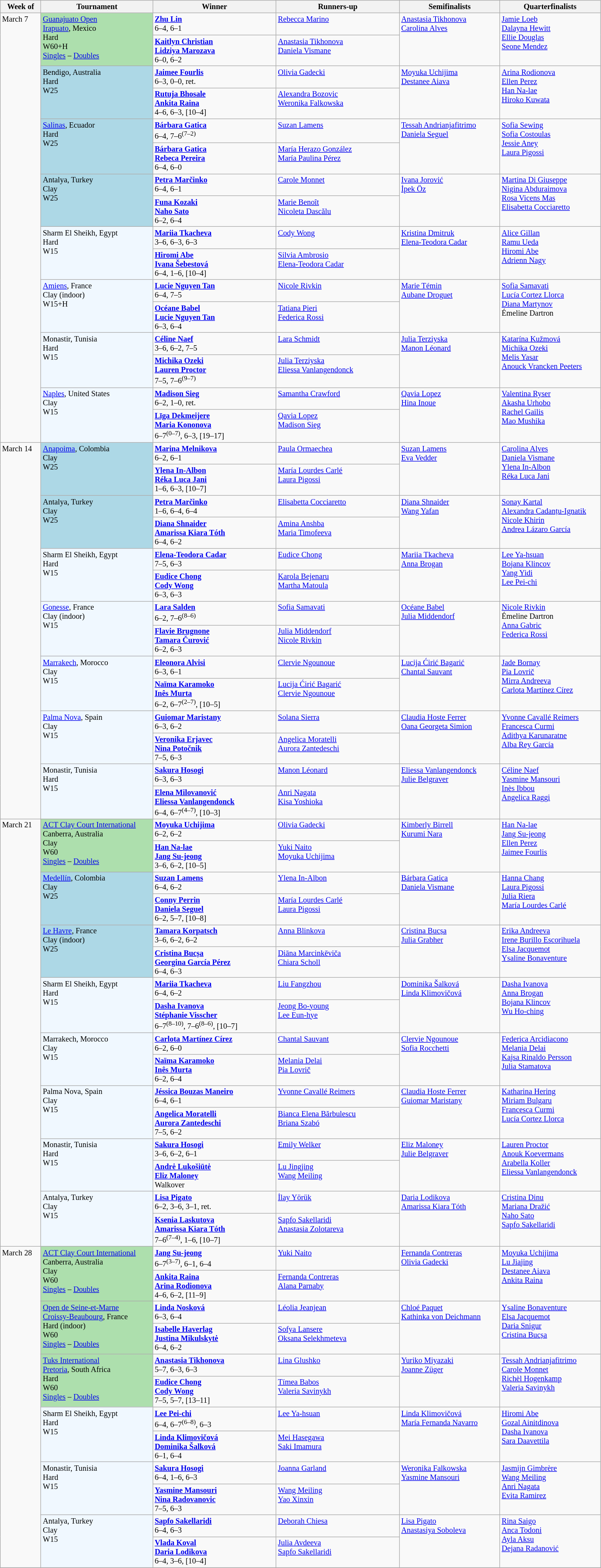<table class="wikitable" style="font-size:85%;">
<tr>
<th width="65">Week of</th>
<th style="width:190px;">Tournament</th>
<th style="width:210px;">Winner</th>
<th style="width:210px;">Runners-up</th>
<th style="width:170px;">Semifinalists</th>
<th style="width:170px;">Quarterfinalists</th>
</tr>
<tr style="vertical-align:top">
<td rowspan=16>March 7</td>
<td rowspan="2" style="background:#addfad;"><a href='#'>Guanajuato Open</a> <br> <a href='#'>Irapuato</a>, Mexico <br> Hard <br> W60+H <br> <a href='#'>Singles</a> – <a href='#'>Doubles</a></td>
<td><strong> <a href='#'>Zhu Lin</a></strong> <br> 6–4, 6–1</td>
<td> <a href='#'>Rebecca Marino</a></td>
<td rowspan=2> <a href='#'>Anastasia Tikhonova</a> <br>  <a href='#'>Carolina Alves</a></td>
<td rowspan=2> <a href='#'>Jamie Loeb</a> <br>  <a href='#'>Dalayna Hewitt</a> <br>  <a href='#'>Ellie Douglas</a> <br>  <a href='#'>Seone Mendez</a></td>
</tr>
<tr style="vertical-align:top">
<td><strong> <a href='#'>Kaitlyn Christian</a> <br>  <a href='#'>Lidziya Marozava</a></strong> <br> 6–0, 6–2</td>
<td> <a href='#'>Anastasia Tikhonova</a> <br>  <a href='#'>Daniela Vismane</a></td>
</tr>
<tr style="vertical-align:top">
<td rowspan="2" style="background:lightblue;">Bendigo, Australia <br> Hard <br> W25 <br> </td>
<td><strong> <a href='#'>Jaimee Fourlis</a></strong> <br> 6–3, 0–0, ret.</td>
<td> <a href='#'>Olivia Gadecki</a></td>
<td rowspan=2> <a href='#'>Moyuka Uchijima</a> <br>  <a href='#'>Destanee Aiava</a></td>
<td rowspan=2> <a href='#'>Arina Rodionova</a> <br>  <a href='#'>Ellen Perez</a> <br>  <a href='#'>Han Na-lae</a> <br>  <a href='#'>Hiroko Kuwata</a></td>
</tr>
<tr style="vertical-align:top">
<td><strong> <a href='#'>Rutuja Bhosale</a> <br>  <a href='#'>Ankita Raina</a></strong> <br> 4–6, 6–3, [10–4]</td>
<td> <a href='#'>Alexandra Bozovic</a> <br>  <a href='#'>Weronika Falkowska</a></td>
</tr>
<tr style="vertical-align:top">
<td rowspan="2" style="background:lightblue;"><a href='#'>Salinas</a>, Ecuador <br> Hard <br> W25 <br> </td>
<td><strong> <a href='#'>Bárbara Gatica</a></strong> <br> 6–4, 7–6<sup>(7–2)</sup></td>
<td> <a href='#'>Suzan Lamens</a></td>
<td rowspan=2> <a href='#'>Tessah Andrianjafitrimo</a> <br>  <a href='#'>Daniela Seguel</a></td>
<td rowspan=2> <a href='#'>Sofia Sewing</a> <br>  <a href='#'>Sofia Costoulas</a> <br>  <a href='#'>Jessie Aney</a> <br>  <a href='#'>Laura Pigossi</a></td>
</tr>
<tr style="vertical-align:top">
<td><strong> <a href='#'>Bárbara Gatica</a> <br>  <a href='#'>Rebeca Pereira</a></strong> <br> 6–4, 6–0</td>
<td> <a href='#'>María Herazo González</a> <br>  <a href='#'>María Paulina Pérez</a></td>
</tr>
<tr style="vertical-align:top">
<td rowspan="2" style="background:lightblue;">Antalya, Turkey <br> Clay <br> W25 <br> </td>
<td><strong> <a href='#'>Petra Marčinko</a></strong> <br> 6–4, 6–1</td>
<td> <a href='#'>Carole Monnet</a></td>
<td rowspan=2> <a href='#'>Ivana Jorović</a> <br>  <a href='#'>İpek Öz</a></td>
<td rowspan=2> <a href='#'>Martina Di Giuseppe</a> <br>  <a href='#'>Nigina Abduraimova</a> <br>  <a href='#'>Rosa Vicens Mas</a> <br>  <a href='#'>Elisabetta Cocciaretto</a></td>
</tr>
<tr style="vertical-align:top">
<td><strong> <a href='#'>Funa Kozaki</a> <br>  <a href='#'>Naho Sato</a></strong> <br> 6–2, 6–4</td>
<td> <a href='#'>Marie Benoît</a> <br>  <a href='#'>Nicoleta Dascălu</a></td>
</tr>
<tr style="vertical-align:top">
<td rowspan="2" style="background:#f0f8ff;">Sharm El Sheikh, Egypt <br> Hard <br> W15 <br> </td>
<td><strong> <a href='#'>Mariia Tkacheva</a></strong> <br> 3–6, 6–3, 6–3</td>
<td> <a href='#'>Cody Wong</a></td>
<td rowspan=2> <a href='#'>Kristina Dmitruk</a> <br>  <a href='#'>Elena-Teodora Cadar</a></td>
<td rowspan=2> <a href='#'>Alice Gillan</a> <br>  <a href='#'>Ramu Ueda</a> <br>  <a href='#'>Hiromi Abe</a> <br>  <a href='#'>Adrienn Nagy</a></td>
</tr>
<tr style="vertical-align:top">
<td><strong> <a href='#'>Hiromi Abe</a> <br>  <a href='#'>Ivana Šebestová</a></strong> <br> 6–4, 1–6, [10–4]</td>
<td> <a href='#'>Silvia Ambrosio</a> <br>  <a href='#'>Elena-Teodora Cadar</a></td>
</tr>
<tr style="vertical-align:top">
<td rowspan="2" style="background:#f0f8ff;"><a href='#'>Amiens</a>, France <br> Clay (indoor) <br> W15+H <br> </td>
<td><strong> <a href='#'>Lucie Nguyen Tan</a></strong> <br> 6–4, 7–5</td>
<td> <a href='#'>Nicole Rivkin</a></td>
<td rowspan=2> <a href='#'>Marie Témin</a> <br>  <a href='#'>Aubane Droguet</a></td>
<td rowspan=2> <a href='#'>Sofia Samavati</a> <br>  <a href='#'>Lucía Cortez Llorca</a> <br>  <a href='#'>Diana Martynov</a> <br>  Émeline Dartron</td>
</tr>
<tr style="vertical-align:top">
<td><strong> <a href='#'>Océane Babel</a> <br>  <a href='#'>Lucie Nguyen Tan</a></strong> <br> 6–3, 6–4</td>
<td> <a href='#'>Tatiana Pieri</a> <br>  <a href='#'>Federica Rossi</a></td>
</tr>
<tr style="vertical-align:top">
<td rowspan="2" style="background:#f0f8ff;">Monastir, Tunisia <br> Hard <br> W15 <br> </td>
<td><strong> <a href='#'>Céline Naef</a></strong> <br> 3–6, 6–2, 7–5</td>
<td> <a href='#'>Lara Schmidt</a></td>
<td rowspan=2> <a href='#'>Julia Terziyska</a> <br>  <a href='#'>Manon Léonard</a></td>
<td rowspan=2> <a href='#'>Katarína Kužmová</a> <br>  <a href='#'>Michika Ozeki</a> <br>  <a href='#'>Melis Yasar</a> <br>  <a href='#'>Anouck Vrancken Peeters</a></td>
</tr>
<tr style="vertical-align:top">
<td><strong> <a href='#'>Michika Ozeki</a> <br>  <a href='#'>Lauren Proctor</a></strong> <br> 7–5, 7–6<sup>(9–7)</sup></td>
<td> <a href='#'>Julia Terziyska</a> <br>  <a href='#'>Eliessa Vanlangendonck</a></td>
</tr>
<tr style="vertical-align:top">
<td rowspan="2" style="background:#f0f8ff;"><a href='#'>Naples</a>, United States <br> Clay <br> W15 <br> </td>
<td><strong> <a href='#'>Madison Sieg</a></strong> <br> 6–2, 1–0, ret.</td>
<td> <a href='#'>Samantha Crawford</a></td>
<td rowspan=2> <a href='#'>Qavia Lopez</a> <br>  <a href='#'>Hina Inoue</a></td>
<td rowspan=2> <a href='#'>Valentina Ryser</a> <br>  <a href='#'>Akasha Urhobo</a> <br>  <a href='#'>Rachel Gailis</a> <br>  <a href='#'>Mao Mushika</a></td>
</tr>
<tr style="vertical-align:top">
<td><strong> <a href='#'>Līga Dekmeijere</a> <br>  <a href='#'>Maria Kononova</a></strong> <br> 6–7<sup>(0–7)</sup>, 6–3, [19–17]</td>
<td> <a href='#'>Qavia Lopez</a> <br>  <a href='#'>Madison Sieg</a></td>
</tr>
<tr style="vertical-align:top">
<td rowspan=14>March 14</td>
<td rowspan="2" style="background:lightblue;"><a href='#'>Anapoima</a>, Colombia <br> Clay <br> W25 <br> </td>
<td><strong> <a href='#'>Marina Melnikova</a></strong> <br> 6–2, 6–1</td>
<td> <a href='#'>Paula Ormaechea</a></td>
<td rowspan=2> <a href='#'>Suzan Lamens</a> <br>  <a href='#'>Eva Vedder</a></td>
<td rowspan=2> <a href='#'>Carolina Alves</a><br>  <a href='#'>Daniela Vismane</a><br>  <a href='#'>Ylena In-Albon</a> <br>  <a href='#'>Réka Luca Jani</a></td>
</tr>
<tr style="vertical-align:top">
<td><strong> <a href='#'>Ylena In-Albon</a> <br>  <a href='#'>Réka Luca Jani</a></strong> <br> 1–6, 6–3, [10–7]</td>
<td> <a href='#'>María Lourdes Carlé</a> <br>  <a href='#'>Laura Pigossi</a></td>
</tr>
<tr style="vertical-align:top">
<td rowspan="2" style="background:lightblue;">Antalya, Turkey <br> Clay <br> W25 <br> </td>
<td><strong> <a href='#'>Petra Marčinko</a></strong> <br> 1–6, 6–4, 6–4</td>
<td> <a href='#'>Elisabetta Cocciaretto</a></td>
<td rowspan=2> <a href='#'>Diana Shnaider</a> <br>  <a href='#'>Wang Yafan</a></td>
<td rowspan=2> <a href='#'>Sonay Kartal</a> <br>  <a href='#'>Alexandra Cadanțu-Ignatik</a><br>  <a href='#'>Nicole Khirin</a><br>  <a href='#'>Andrea Lázaro García</a></td>
</tr>
<tr style="vertical-align:top">
<td><strong> <a href='#'>Diana Shnaider</a> <br>  <a href='#'>Amarissa Kiara Tóth</a></strong> <br> 6–4, 6–2</td>
<td> <a href='#'>Amina Anshba</a> <br>  <a href='#'>Maria Timofeeva</a></td>
</tr>
<tr style="vertical-align:top">
<td rowspan="2" style="background:#f0f8ff;">Sharm El Sheikh, Egypt <br> Hard <br> W15 <br> </td>
<td><strong> <a href='#'>Elena-Teodora Cadar</a></strong> <br> 7–5, 6–3</td>
<td> <a href='#'>Eudice Chong</a></td>
<td rowspan=2> <a href='#'>Mariia Tkacheva</a> <br>  <a href='#'>Anna Brogan</a></td>
<td rowspan=2> <a href='#'>Lee Ya-hsuan</a><br>  <a href='#'>Bojana Klincov</a>  <br>  <a href='#'>Yang Yidi</a> <br>  <a href='#'>Lee Pei-chi</a></td>
</tr>
<tr style="vertical-align:top">
<td><strong> <a href='#'>Eudice Chong</a> <br>  <a href='#'>Cody Wong</a></strong> <br> 6–3, 6–3</td>
<td> <a href='#'>Karola Bejenaru</a> <br>  <a href='#'>Martha Matoula</a></td>
</tr>
<tr style="vertical-align:top">
<td rowspan="2" style="background:#f0f8ff;"><a href='#'>Gonesse</a>, France <br> Clay (indoor) <br> W15 <br> </td>
<td><strong> <a href='#'>Lara Salden</a></strong> <br> 6–2, 7–6<sup>(8–6)</sup></td>
<td> <a href='#'>Sofia Samavati</a></td>
<td rowspan=2> <a href='#'>Océane Babel</a> <br>  <a href='#'>Julia Middendorf</a></td>
<td rowspan=2> <a href='#'>Nicole Rivkin</a> <br>  Émeline Dartron <br>  <a href='#'>Anna Gabric</a> <br>  <a href='#'>Federica Rossi</a></td>
</tr>
<tr style="vertical-align:top">
<td><strong> <a href='#'>Flavie Brugnone</a> <br>  <a href='#'>Tamara Čurović</a></strong> <br> 6–2, 6–3</td>
<td> <a href='#'>Julia Middendorf</a> <br>  <a href='#'>Nicole Rivkin</a></td>
</tr>
<tr style="vertical-align:top">
<td rowspan="2" style="background:#f0f8ff;"><a href='#'>Marrakech</a>, Morocco <br> Clay <br> W15 <br> </td>
<td><strong> <a href='#'>Eleonora Alvisi</a></strong> <br> 6–3, 6–1</td>
<td> <a href='#'>Clervie Ngounoue</a></td>
<td rowspan=2> <a href='#'>Lucija Ćirić Bagarić</a> <br>  <a href='#'>Chantal Sauvant</a></td>
<td rowspan=2> <a href='#'>Jade Bornay</a><br>  <a href='#'>Pia Lovrič</a> <br>  <a href='#'>Mirra Andreeva</a> <br>  <a href='#'>Carlota Martínez Círez</a></td>
</tr>
<tr style="vertical-align:top">
<td><strong> <a href='#'>Naïma Karamoko</a> <br>  <a href='#'>Inês Murta</a></strong> <br> 6–2, 6–7<sup>(2–7)</sup>, [10–5]</td>
<td> <a href='#'>Lucija Ćirić Bagarić</a> <br>  <a href='#'>Clervie Ngounoue</a></td>
</tr>
<tr style="vertical-align:top">
<td rowspan="2" style="background:#f0f8ff;"><a href='#'>Palma Nova</a>, Spain <br> Clay <br> W15 <br> </td>
<td><strong> <a href='#'>Guiomar Maristany</a></strong> <br> 6–3, 6–2</td>
<td> <a href='#'>Solana Sierra</a></td>
<td rowspan=2> <a href='#'>Claudia Hoste Ferrer</a><br>  <a href='#'>Oana Georgeta Simion</a></td>
<td rowspan=2> <a href='#'>Yvonne Cavallé Reimers</a><br>  <a href='#'>Francesca Curmi</a><br>  <a href='#'>Adithya Karunaratne</a> <br>  <a href='#'>Alba Rey García</a></td>
</tr>
<tr style="vertical-align:top">
<td><strong> <a href='#'>Veronika Erjavec</a> <br>  <a href='#'>Nina Potočnik</a></strong> <br> 7–5, 6–3</td>
<td> <a href='#'>Angelica Moratelli</a> <br>  <a href='#'>Aurora Zantedeschi</a></td>
</tr>
<tr style="vertical-align:top">
<td rowspan="2" style="background:#f0f8ff;">Monastir, Tunisia <br> Hard <br> W15 <br> </td>
<td><strong> <a href='#'>Sakura Hosogi</a></strong> <br> 6–3, 6–3</td>
<td> <a href='#'>Manon Léonard</a></td>
<td rowspan=2> <a href='#'>Eliessa Vanlangendonck</a><br>  <a href='#'>Julie Belgraver</a></td>
<td rowspan=2> <a href='#'>Céline Naef</a> <br>  <a href='#'>Yasmine Mansouri</a><br>  <a href='#'>Inès Ibbou</a><br>  <a href='#'>Angelica Raggi</a></td>
</tr>
<tr style="vertical-align:top">
<td><strong> <a href='#'>Elena Milovanović</a> <br>  <a href='#'>Eliessa Vanlangendonck</a></strong> <br> 6–4, 6–7<sup>(4–7)</sup>, [10–3]</td>
<td> <a href='#'>Anri Nagata</a> <br>  <a href='#'>Kisa Yoshioka</a></td>
</tr>
<tr style="vertical-align:top">
<td rowspan=16>March 21</td>
<td rowspan="2" style="background:#addfad;"><a href='#'>ACT Clay Court International</a> <br> Canberra, Australia <br> Clay <br> W60 <br> <a href='#'>Singles</a> – <a href='#'>Doubles</a></td>
<td><strong> <a href='#'>Moyuka Uchijima</a></strong> <br> 6–2, 6–2</td>
<td> <a href='#'>Olivia Gadecki</a></td>
<td rowspan=2> <a href='#'>Kimberly Birrell</a> <br>  <a href='#'>Kurumi Nara</a></td>
<td rowspan=2> <a href='#'>Han Na-lae</a> <br>  <a href='#'>Jang Su-jeong</a> <br>  <a href='#'>Ellen Perez</a> <br>  <a href='#'>Jaimee Fourlis</a></td>
</tr>
<tr style="vertical-align:top">
<td><strong> <a href='#'>Han Na-lae</a> <br>  <a href='#'>Jang Su-jeong</a></strong> <br> 3–6, 6–2, [10–5]</td>
<td> <a href='#'>Yuki Naito</a> <br>  <a href='#'>Moyuka Uchijima</a></td>
</tr>
<tr style="vertical-align:top">
<td rowspan="2" style="background:lightblue;"><a href='#'>Medellín</a>, Colombia <br> Clay <br> W25 <br> </td>
<td><strong> <a href='#'>Suzan Lamens</a></strong> <br> 6–4, 6–2</td>
<td> <a href='#'>Ylena In-Albon</a></td>
<td rowspan=2> <a href='#'>Bárbara Gatica</a> <br>  <a href='#'>Daniela Vismane</a></td>
<td rowspan=2> <a href='#'>Hanna Chang</a> <br>  <a href='#'>Laura Pigossi</a> <br>  <a href='#'>Julia Riera</a> <br>  <a href='#'>María Lourdes Carlé</a></td>
</tr>
<tr style="vertical-align:top">
<td><strong> <a href='#'>Conny Perrin</a> <br>  <a href='#'>Daniela Seguel</a></strong> <br> 6–2, 5–7, [10–8]</td>
<td> <a href='#'>María Lourdes Carlé</a> <br>  <a href='#'>Laura Pigossi</a></td>
</tr>
<tr style="vertical-align:top">
<td rowspan="2" style="background:lightblue;"><a href='#'>Le Havre</a>, France <br> Clay (indoor) <br> W25 <br> </td>
<td><strong> <a href='#'>Tamara Korpatsch</a></strong> <br> 3–6, 6–2, 6–2</td>
<td> <a href='#'>Anna Blinkova</a></td>
<td rowspan=2> <a href='#'>Cristina Bucșa</a> <br>  <a href='#'>Julia Grabher</a></td>
<td rowspan=2> <a href='#'>Erika Andreeva</a> <br>  <a href='#'>Irene Burillo Escorihuela</a> <br>  <a href='#'>Elsa Jacquemot</a> <br>  <a href='#'>Ysaline Bonaventure</a></td>
</tr>
<tr style="vertical-align:top">
<td><strong> <a href='#'>Cristina Bucșa</a> <br>  <a href='#'>Georgina García Pérez</a></strong> <br> 6–4, 6–3</td>
<td> <a href='#'>Diāna Marcinkēviča</a> <br>  <a href='#'>Chiara Scholl</a></td>
</tr>
<tr style="vertical-align:top">
<td rowspan="2" style="background:#f0f8ff;">Sharm El Sheikh, Egypt <br> Hard <br> W15 <br> </td>
<td><strong> <a href='#'>Mariia Tkacheva</a></strong> <br> 6–4, 6–2</td>
<td> <a href='#'>Liu Fangzhou</a></td>
<td rowspan=2> <a href='#'>Dominika Šalková</a> <br>  <a href='#'>Linda Klimovičová</a></td>
<td rowspan=2> <a href='#'>Dasha Ivanova</a> <br>  <a href='#'>Anna Brogan</a> <br>  <a href='#'>Bojana Klincov</a> <br>  <a href='#'>Wu Ho-ching</a></td>
</tr>
<tr style="vertical-align:top">
<td><strong> <a href='#'>Dasha Ivanova</a> <br>  <a href='#'>Stéphanie Visscher</a></strong> <br> 6–7<sup>(8–10)</sup>, 7–6<sup>(8–6)</sup>, [10–7]</td>
<td> <a href='#'>Jeong Bo-young</a> <br>  <a href='#'>Lee Eun-hye</a></td>
</tr>
<tr style="vertical-align:top">
<td rowspan="2" style="background:#f0f8ff;">Marrakech, Morocco <br> Clay <br> W15 <br> </td>
<td><strong> <a href='#'>Carlota Martínez Círez</a></strong> <br> 6–2, 6–0</td>
<td> <a href='#'>Chantal Sauvant</a></td>
<td rowspan=2> <a href='#'>Clervie Ngounoue</a> <br>  <a href='#'>Sofia Rocchetti</a></td>
<td rowspan=2> <a href='#'>Federica Arcidiacono</a> <br>  <a href='#'>Melania Delai</a> <br>  <a href='#'>Kajsa Rinaldo Persson</a> <br>  <a href='#'>Julia Stamatova</a></td>
</tr>
<tr style="vertical-align:top">
<td><strong> <a href='#'>Naïma Karamoko</a> <br>  <a href='#'>Inês Murta</a></strong> <br> 6–2, 6–4</td>
<td> <a href='#'>Melania Delai</a> <br>  <a href='#'>Pia Lovrič</a></td>
</tr>
<tr style="vertical-align:top">
<td rowspan="2" style="background:#f0f8ff;">Palma Nova, Spain <br> Clay <br> W15 <br> </td>
<td><strong> <a href='#'>Jéssica Bouzas Maneiro</a></strong> <br> 6–4, 6–1</td>
<td> <a href='#'>Yvonne Cavallé Reimers</a></td>
<td rowspan=2> <a href='#'>Claudia Hoste Ferrer</a> <br>  <a href='#'>Guiomar Maristany</a></td>
<td rowspan=2> <a href='#'>Katharina Hering</a> <br>  <a href='#'>Miriam Bulgaru</a> <br>  <a href='#'>Francesca Curmi</a> <br>  <a href='#'>Lucía Cortez Llorca</a></td>
</tr>
<tr style="vertical-align:top">
<td><strong> <a href='#'>Angelica Moratelli</a> <br>  <a href='#'>Aurora Zantedeschi</a></strong> <br> 7–5, 6–2</td>
<td> <a href='#'>Bianca Elena Bărbulescu</a> <br>  <a href='#'>Briana Szabó</a></td>
</tr>
<tr style="vertical-align:top">
<td rowspan="2" style="background:#f0f8ff;">Monastir, Tunisia <br> Hard <br> W15 <br> </td>
<td><strong> <a href='#'>Sakura Hosogi</a></strong> <br> 3–6, 6–2, 6–1</td>
<td> <a href='#'>Emily Welker</a></td>
<td rowspan=2> <a href='#'>Eliz Maloney</a> <br>  <a href='#'>Julie Belgraver</a></td>
<td rowspan=2> <a href='#'>Lauren Proctor</a> <br>  <a href='#'>Anouk Koevermans</a> <br>  <a href='#'>Arabella Koller</a> <br>  <a href='#'>Eliessa Vanlangendonck</a></td>
</tr>
<tr style="vertical-align:top">
<td><strong> <a href='#'>Andrė Lukošiūtė</a> <br>  <a href='#'>Eliz Maloney</a></strong> <br> Walkover</td>
<td> <a href='#'>Lu Jingjing</a> <br>  <a href='#'>Wang Meiling</a></td>
</tr>
<tr style="vertical-align:top">
<td rowspan="2" style="background:#f0f8ff;">Antalya, Turkey <br> Clay <br> W15 <br> </td>
<td><strong> <a href='#'>Lisa Pigato</a></strong> <br> 6–2, 3–6, 3–1, ret.</td>
<td> <a href='#'>İlay Yörük</a></td>
<td rowspan=2> <a href='#'>Daria Lodikova</a> <br>  <a href='#'>Amarissa Kiara Tóth</a></td>
<td rowspan=2> <a href='#'>Cristina Dinu</a> <br>  <a href='#'>Mariana Dražić</a> <br>  <a href='#'>Naho Sato</a> <br>  <a href='#'>Sapfo Sakellaridi</a></td>
</tr>
<tr style="vertical-align:top">
<td><strong> <a href='#'>Ksenia Laskutova</a> <br>  <a href='#'>Amarissa Kiara Tóth</a></strong> <br> 7–6<sup>(7–4)</sup>, 1–6, [10–7]</td>
<td> <a href='#'>Sapfo Sakellaridi</a> <br>  <a href='#'>Anastasia Zolotareva</a></td>
</tr>
<tr style="vertical-align:top">
<td rowspan=12>March 28</td>
<td rowspan="2" style="background:#addfad;"><a href='#'>ACT Clay Court International</a> <br> Canberra, Australia <br> Clay <br> W60 <br> <a href='#'>Singles</a> – <a href='#'>Doubles</a></td>
<td><strong> <a href='#'>Jang Su-jeong</a></strong> <br> 6–7<sup>(3–7)</sup>, 6–1, 6–4</td>
<td> <a href='#'>Yuki Naito</a></td>
<td rowspan=2> <a href='#'>Fernanda Contreras</a> <br>  <a href='#'>Olivia Gadecki</a></td>
<td rowspan=2> <a href='#'>Moyuka Uchijima</a> <br>  <a href='#'>Lu Jiajing</a> <br>  <a href='#'>Destanee Aiava</a> <br>  <a href='#'>Ankita Raina</a></td>
</tr>
<tr style="vertical-align:top">
<td><strong> <a href='#'>Ankita Raina</a> <br>  <a href='#'>Arina Rodionova</a></strong> <br> 4–6, 6–2, [11–9]</td>
<td> <a href='#'>Fernanda Contreras</a> <br>  <a href='#'>Alana Parnaby</a></td>
</tr>
<tr style="vertical-align:top">
<td rowspan="2" style="background:#addfad;"><a href='#'>Open de Seine-et-Marne</a> <br> <a href='#'>Croissy-Beaubourg</a>, France <br> Hard (indoor) <br> W60 <br> <a href='#'>Singles</a> – <a href='#'>Doubles</a></td>
<td><strong> <a href='#'>Linda Nosková</a></strong> <br> 6–3, 6–4</td>
<td> <a href='#'>Léolia Jeanjean</a></td>
<td rowspan=2> <a href='#'>Chloé Paquet</a> <br>  <a href='#'>Kathinka von Deichmann</a></td>
<td rowspan=2> <a href='#'>Ysaline Bonaventure</a> <br>  <a href='#'>Elsa Jacquemot</a> <br>  <a href='#'>Daria Snigur</a> <br>  <a href='#'>Cristina Bucșa</a></td>
</tr>
<tr style="vertical-align:top">
<td><strong> <a href='#'>Isabelle Haverlag</a> <br>  <a href='#'>Justina Mikulskytė</a></strong> <br> 6–4, 6–2</td>
<td> <a href='#'>Sofya Lansere</a> <br>  <a href='#'>Oksana Selekhmeteva</a></td>
</tr>
<tr style="vertical-align:top">
<td rowspan="2" style="background:#addfad;"><a href='#'>Tuks International</a> <br> <a href='#'>Pretoria</a>, South Africa <br> Hard <br> W60 <br> <a href='#'>Singles</a> – <a href='#'>Doubles</a></td>
<td><strong> <a href='#'>Anastasia Tikhonova</a></strong> <br> 5–7, 6–3, 6–3</td>
<td> <a href='#'>Lina Glushko</a></td>
<td rowspan=2> <a href='#'>Yuriko Miyazaki</a> <br>  <a href='#'>Joanne Züger</a></td>
<td rowspan=2> <a href='#'>Tessah Andrianjafitrimo</a> <br>  <a href='#'>Carole Monnet</a> <br>  <a href='#'>Richèl Hogenkamp</a> <br>  <a href='#'>Valeria Savinykh</a></td>
</tr>
<tr style="vertical-align:top">
<td><strong> <a href='#'>Eudice Chong</a> <br>  <a href='#'>Cody Wong</a></strong> <br> 7–5, 5–7, [13–11]</td>
<td> <a href='#'>Tímea Babos</a> <br>  <a href='#'>Valeria Savinykh</a></td>
</tr>
<tr style="vertical-align:top">
<td rowspan="2" style="background:#f0f8ff;">Sharm El Sheikh, Egypt <br> Hard <br> W15 <br> </td>
<td><strong> <a href='#'>Lee Pei-chi</a></strong> <br> 6–4, 6–7<sup>(6–8)</sup>, 6–3</td>
<td> <a href='#'>Lee Ya-hsuan</a></td>
<td rowspan=2> <a href='#'>Linda Klimovičová</a> <br>  <a href='#'>María Fernanda Navarro</a></td>
<td rowspan=2> <a href='#'>Hiromi Abe</a> <br>  <a href='#'>Gozal Ainitdinova</a> <br>  <a href='#'>Dasha Ivanova</a> <br>  <a href='#'>Sara Daavettila</a></td>
</tr>
<tr style="vertical-align:top">
<td><strong> <a href='#'>Linda Klimovičová</a> <br>  <a href='#'>Dominika Šalková</a></strong> <br> 6–1, 6–4</td>
<td> <a href='#'>Mei Hasegawa</a> <br>  <a href='#'>Saki Imamura</a></td>
</tr>
<tr style="vertical-align:top">
<td rowspan="2" style="background:#f0f8ff;">Monastir, Tunisia <br> Hard <br> W15 <br> </td>
<td><strong> <a href='#'>Sakura Hosogi</a></strong> <br> 6–4, 1–6, 6–3</td>
<td> <a href='#'>Joanna Garland</a></td>
<td rowspan=2> <a href='#'>Weronika Falkowska</a> <br>  <a href='#'>Yasmine Mansouri</a></td>
<td rowspan=2> <a href='#'>Jasmijn Gimbrère</a> <br>  <a href='#'>Wang Meiling</a> <br>  <a href='#'>Anri Nagata</a> <br>  <a href='#'>Evita Ramirez</a></td>
</tr>
<tr style="vertical-align:top">
<td><strong> <a href='#'>Yasmine Mansouri</a> <br>  <a href='#'>Nina Radovanovic</a></strong> <br> 7–5, 6–3</td>
<td> <a href='#'>Wang Meiling</a> <br>  <a href='#'>Yao Xinxin</a></td>
</tr>
<tr style="vertical-align:top">
<td rowspan="2" style="background:#f0f8ff;">Antalya, Turkey <br> Clay <br> W15 <br> </td>
<td><strong> <a href='#'>Sapfo Sakellaridi</a></strong> <br> 6–4, 6–3</td>
<td> <a href='#'>Deborah Chiesa</a></td>
<td rowspan=2> <a href='#'>Lisa Pigato</a> <br>  <a href='#'>Anastasiya Soboleva</a></td>
<td rowspan=2> <a href='#'>Rina Saigo</a> <br>  <a href='#'>Anca Todoni</a> <br>  <a href='#'>Ayla Aksu</a> <br>  <a href='#'>Dejana Radanović</a></td>
</tr>
<tr style="vertical-align:top">
<td><strong> <a href='#'>Vlada Koval</a> <br>  <a href='#'>Daria Lodikova</a></strong> <br> 6–4, 3–6, [10–4]</td>
<td> <a href='#'>Julia Avdeeva</a> <br>  <a href='#'>Sapfo Sakellaridi</a></td>
</tr>
<tr style="vertical-align:top">
</tr>
</table>
